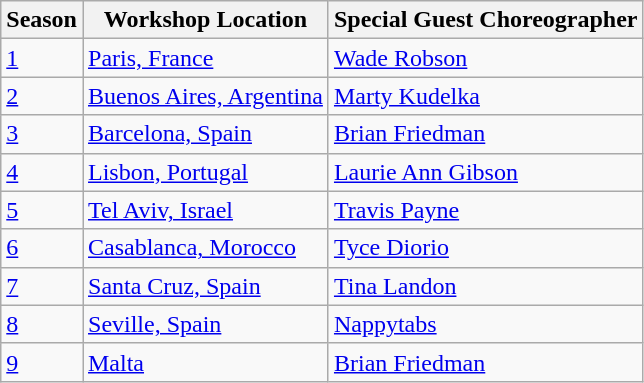<table class="wikitable">
<tr>
<th>Season</th>
<th>Workshop Location</th>
<th>Special Guest Choreographer</th>
</tr>
<tr>
<td><a href='#'>1</a></td>
<td><a href='#'>Paris, France</a></td>
<td><a href='#'>Wade Robson</a></td>
</tr>
<tr>
<td><a href='#'>2</a></td>
<td><a href='#'>Buenos Aires, Argentina</a></td>
<td><a href='#'>Marty Kudelka</a></td>
</tr>
<tr>
<td><a href='#'>3</a></td>
<td><a href='#'>Barcelona, Spain</a></td>
<td><a href='#'>Brian Friedman</a></td>
</tr>
<tr>
<td><a href='#'>4</a></td>
<td><a href='#'>Lisbon, Portugal</a></td>
<td><a href='#'>Laurie Ann Gibson</a></td>
</tr>
<tr>
<td><a href='#'>5</a></td>
<td><a href='#'>Tel Aviv, Israel</a></td>
<td><a href='#'>Travis Payne</a></td>
</tr>
<tr>
<td><a href='#'>6</a></td>
<td><a href='#'>Casablanca, Morocco</a></td>
<td><a href='#'>Tyce Diorio</a></td>
</tr>
<tr>
<td><a href='#'>7</a></td>
<td><a href='#'>Santa Cruz, Spain</a></td>
<td><a href='#'>Tina Landon</a></td>
</tr>
<tr>
<td><a href='#'>8</a></td>
<td><a href='#'>Seville, Spain</a></td>
<td><a href='#'>Nappytabs</a></td>
</tr>
<tr>
<td><a href='#'>9</a></td>
<td><a href='#'>Malta</a></td>
<td><a href='#'>Brian Friedman</a></td>
</tr>
</table>
